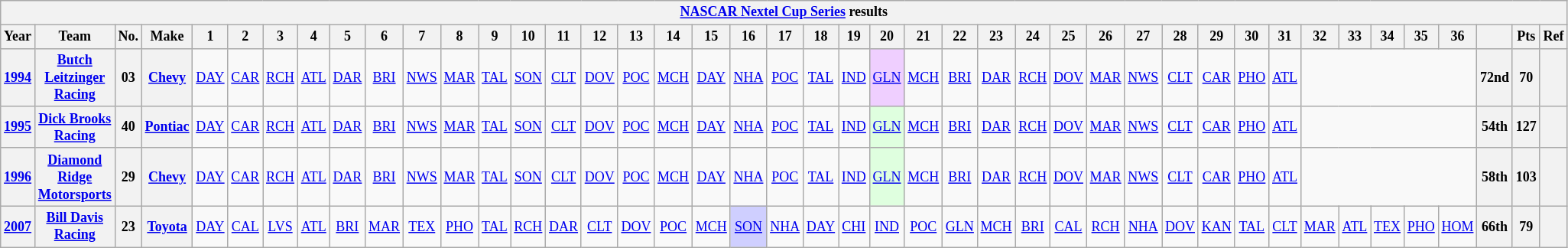<table class="wikitable" style="text-align:center; font-size:75%">
<tr>
<th colspan=45><a href='#'>NASCAR Nextel Cup Series</a> results</th>
</tr>
<tr>
<th>Year</th>
<th>Team</th>
<th>No.</th>
<th>Make</th>
<th>1</th>
<th>2</th>
<th>3</th>
<th>4</th>
<th>5</th>
<th>6</th>
<th>7</th>
<th>8</th>
<th>9</th>
<th>10</th>
<th>11</th>
<th>12</th>
<th>13</th>
<th>14</th>
<th>15</th>
<th>16</th>
<th>17</th>
<th>18</th>
<th>19</th>
<th>20</th>
<th>21</th>
<th>22</th>
<th>23</th>
<th>24</th>
<th>25</th>
<th>26</th>
<th>27</th>
<th>28</th>
<th>29</th>
<th>30</th>
<th>31</th>
<th>32</th>
<th>33</th>
<th>34</th>
<th>35</th>
<th>36</th>
<th></th>
<th>Pts</th>
<th>Ref</th>
</tr>
<tr>
<th><a href='#'>1994</a></th>
<th><a href='#'>Butch Leitzinger Racing</a></th>
<th>03</th>
<th><a href='#'>Chevy</a></th>
<td><a href='#'>DAY</a></td>
<td><a href='#'>CAR</a></td>
<td><a href='#'>RCH</a></td>
<td><a href='#'>ATL</a></td>
<td><a href='#'>DAR</a></td>
<td><a href='#'>BRI</a></td>
<td><a href='#'>NWS</a></td>
<td><a href='#'>MAR</a></td>
<td><a href='#'>TAL</a></td>
<td><a href='#'>SON</a></td>
<td><a href='#'>CLT</a></td>
<td><a href='#'>DOV</a></td>
<td><a href='#'>POC</a></td>
<td><a href='#'>MCH</a></td>
<td><a href='#'>DAY</a></td>
<td><a href='#'>NHA</a></td>
<td><a href='#'>POC</a></td>
<td><a href='#'>TAL</a></td>
<td><a href='#'>IND</a></td>
<td style="background:#EFCFFF;"><a href='#'>GLN</a><br></td>
<td><a href='#'>MCH</a></td>
<td><a href='#'>BRI</a></td>
<td><a href='#'>DAR</a></td>
<td><a href='#'>RCH</a></td>
<td><a href='#'>DOV</a></td>
<td><a href='#'>MAR</a></td>
<td><a href='#'>NWS</a></td>
<td><a href='#'>CLT</a></td>
<td><a href='#'>CAR</a></td>
<td><a href='#'>PHO</a></td>
<td><a href='#'>ATL</a></td>
<td colspan=5></td>
<th>72nd</th>
<th>70</th>
<th></th>
</tr>
<tr>
<th><a href='#'>1995</a></th>
<th><a href='#'>Dick Brooks Racing</a></th>
<th>40</th>
<th><a href='#'>Pontiac</a></th>
<td><a href='#'>DAY</a></td>
<td><a href='#'>CAR</a></td>
<td><a href='#'>RCH</a></td>
<td><a href='#'>ATL</a></td>
<td><a href='#'>DAR</a></td>
<td><a href='#'>BRI</a></td>
<td><a href='#'>NWS</a></td>
<td><a href='#'>MAR</a></td>
<td><a href='#'>TAL</a></td>
<td><a href='#'>SON</a></td>
<td><a href='#'>CLT</a></td>
<td><a href='#'>DOV</a></td>
<td><a href='#'>POC</a></td>
<td><a href='#'>MCH</a></td>
<td><a href='#'>DAY</a></td>
<td><a href='#'>NHA</a></td>
<td><a href='#'>POC</a></td>
<td><a href='#'>TAL</a></td>
<td><a href='#'>IND</a></td>
<td style="background:#DFFFDF;"><a href='#'>GLN</a><br></td>
<td><a href='#'>MCH</a></td>
<td><a href='#'>BRI</a></td>
<td><a href='#'>DAR</a></td>
<td><a href='#'>RCH</a></td>
<td><a href='#'>DOV</a></td>
<td><a href='#'>MAR</a></td>
<td><a href='#'>NWS</a></td>
<td><a href='#'>CLT</a></td>
<td><a href='#'>CAR</a></td>
<td><a href='#'>PHO</a></td>
<td><a href='#'>ATL</a></td>
<td colspan=5></td>
<th>54th</th>
<th>127</th>
<th></th>
</tr>
<tr>
<th><a href='#'>1996</a></th>
<th><a href='#'>Diamond Ridge Motorsports</a></th>
<th>29</th>
<th><a href='#'>Chevy</a></th>
<td><a href='#'>DAY</a></td>
<td><a href='#'>CAR</a></td>
<td><a href='#'>RCH</a></td>
<td><a href='#'>ATL</a></td>
<td><a href='#'>DAR</a></td>
<td><a href='#'>BRI</a></td>
<td><a href='#'>NWS</a></td>
<td><a href='#'>MAR</a></td>
<td><a href='#'>TAL</a></td>
<td><a href='#'>SON</a></td>
<td><a href='#'>CLT</a></td>
<td><a href='#'>DOV</a></td>
<td><a href='#'>POC</a></td>
<td><a href='#'>MCH</a></td>
<td><a href='#'>DAY</a></td>
<td><a href='#'>NHA</a></td>
<td><a href='#'>POC</a></td>
<td><a href='#'>TAL</a></td>
<td><a href='#'>IND</a></td>
<td style="background:#DFFFDF;"><a href='#'>GLN</a><br></td>
<td><a href='#'>MCH</a></td>
<td><a href='#'>BRI</a></td>
<td><a href='#'>DAR</a></td>
<td><a href='#'>RCH</a></td>
<td><a href='#'>DOV</a></td>
<td><a href='#'>MAR</a></td>
<td><a href='#'>NWS</a></td>
<td><a href='#'>CLT</a></td>
<td><a href='#'>CAR</a></td>
<td><a href='#'>PHO</a></td>
<td><a href='#'>ATL</a></td>
<td colspan=5></td>
<th>58th</th>
<th>103</th>
<th></th>
</tr>
<tr>
<th><a href='#'>2007</a></th>
<th><a href='#'>Bill Davis Racing</a></th>
<th>23</th>
<th><a href='#'>Toyota</a></th>
<td><a href='#'>DAY</a></td>
<td><a href='#'>CAL</a></td>
<td><a href='#'>LVS</a></td>
<td><a href='#'>ATL</a></td>
<td><a href='#'>BRI</a></td>
<td><a href='#'>MAR</a></td>
<td><a href='#'>TEX</a></td>
<td><a href='#'>PHO</a></td>
<td><a href='#'>TAL</a></td>
<td><a href='#'>RCH</a></td>
<td><a href='#'>DAR</a></td>
<td><a href='#'>CLT</a></td>
<td><a href='#'>DOV</a></td>
<td><a href='#'>POC</a></td>
<td><a href='#'>MCH</a></td>
<td style="background:#CFCFFF;"><a href='#'>SON</a><br></td>
<td><a href='#'>NHA</a></td>
<td><a href='#'>DAY</a></td>
<td><a href='#'>CHI</a></td>
<td><a href='#'>IND</a></td>
<td><a href='#'>POC</a></td>
<td><a href='#'>GLN</a></td>
<td><a href='#'>MCH</a></td>
<td><a href='#'>BRI</a></td>
<td><a href='#'>CAL</a></td>
<td><a href='#'>RCH</a></td>
<td><a href='#'>NHA</a></td>
<td><a href='#'>DOV</a></td>
<td><a href='#'>KAN</a></td>
<td><a href='#'>TAL</a></td>
<td><a href='#'>CLT</a></td>
<td><a href='#'>MAR</a></td>
<td><a href='#'>ATL</a></td>
<td><a href='#'>TEX</a></td>
<td><a href='#'>PHO</a></td>
<td><a href='#'>HOM</a></td>
<th>66th</th>
<th>79</th>
<th></th>
</tr>
</table>
